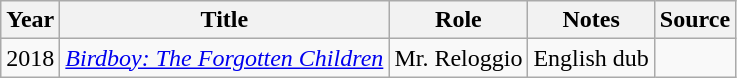<table class="wikitable">
<tr>
<th>Year</th>
<th>Title</th>
<th>Role</th>
<th>Notes</th>
<th>Source</th>
</tr>
<tr>
<td>2018</td>
<td><em><a href='#'>Birdboy: The Forgotten Children</a></em></td>
<td>Mr. Reloggio</td>
<td>English dub</td>
<td></td>
</tr>
</table>
